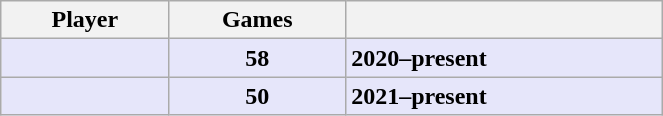<table class="wikitable sortable" width=35%>
<tr>
<th>Player</th>
<th>Games</th>
<th></th>
</tr>
<tr style=background:#E6E6FA>
<td><strong></strong></td>
<td align=center><strong>58</strong></td>
<td><strong>2020–present</strong></td>
</tr>
<tr style=background:#E6E6FA>
<td><strong></strong></td>
<td align=center><strong>50</strong></td>
<td><strong>2021–present</strong></td>
</tr>
</table>
